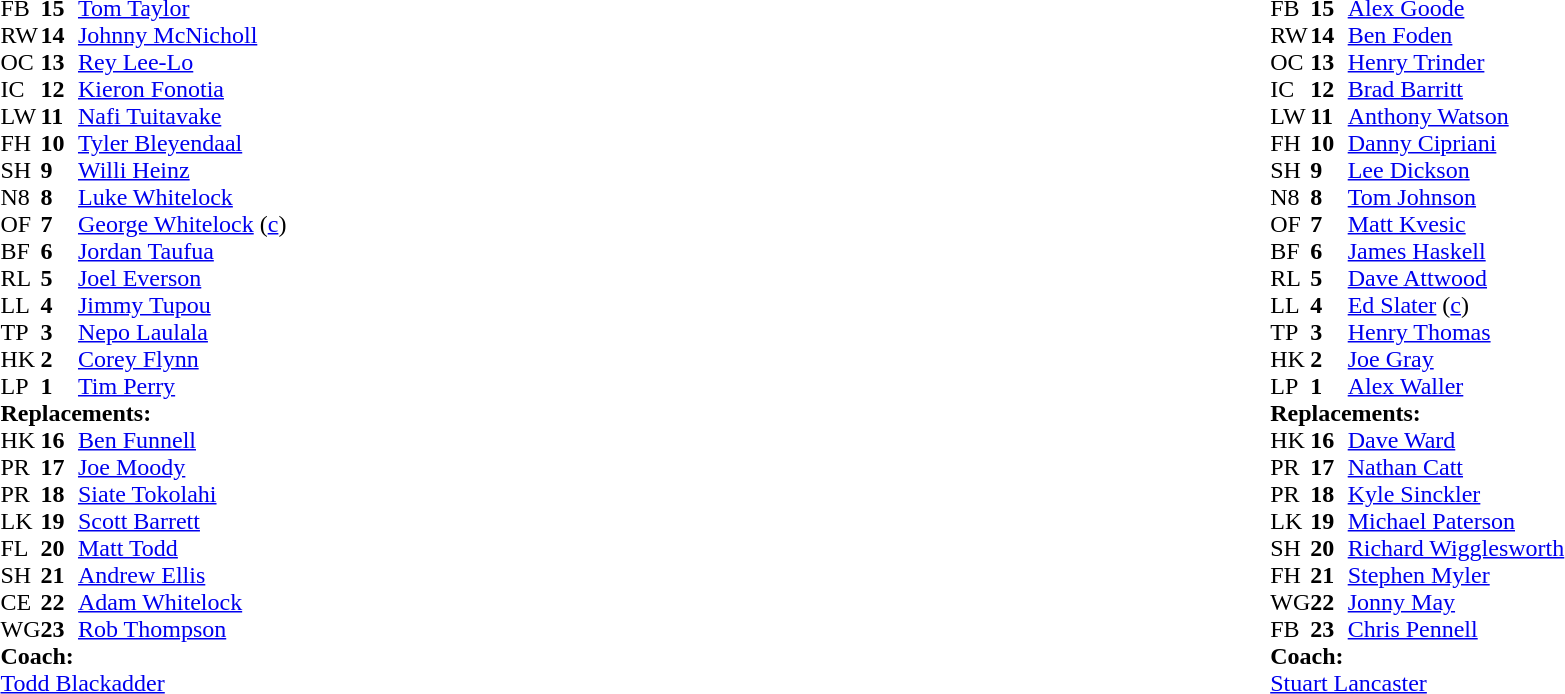<table style="width:100%;">
<tr>
<td style="vertical-align:top; width:50%"><br><table cellspacing="0" cellpadding="0">
<tr>
<th width="25"></th>
<th width="25"></th>
</tr>
<tr>
<td>FB</td>
<td><strong>15</strong></td>
<td> <a href='#'>Tom Taylor</a></td>
</tr>
<tr>
<td>RW</td>
<td><strong>14</strong></td>
<td> <a href='#'>Johnny McNicholl</a></td>
</tr>
<tr>
<td>OC</td>
<td><strong>13</strong></td>
<td> <a href='#'>Rey Lee-Lo</a></td>
<td></td>
<td></td>
</tr>
<tr>
<td>IC</td>
<td><strong>12</strong></td>
<td> <a href='#'>Kieron Fonotia</a></td>
<td></td>
<td></td>
</tr>
<tr>
<td>LW</td>
<td><strong>11</strong></td>
<td> <a href='#'>Nafi Tuitavake</a></td>
</tr>
<tr>
<td>FH</td>
<td><strong>10</strong></td>
<td> <a href='#'>Tyler Bleyendaal</a></td>
</tr>
<tr>
<td>SH</td>
<td><strong>9</strong></td>
<td> <a href='#'>Willi Heinz</a></td>
<td></td>
<td></td>
</tr>
<tr>
<td>N8</td>
<td><strong>8</strong></td>
<td> <a href='#'>Luke Whitelock</a></td>
</tr>
<tr>
<td>OF</td>
<td><strong>7</strong></td>
<td> <a href='#'>George Whitelock</a> (<a href='#'>c</a>)</td>
<td></td>
<td></td>
</tr>
<tr>
<td>BF</td>
<td><strong>6</strong></td>
<td> <a href='#'>Jordan Taufua</a></td>
</tr>
<tr>
<td>RL</td>
<td><strong>5</strong></td>
<td> <a href='#'>Joel Everson</a></td>
</tr>
<tr>
<td>LL</td>
<td><strong>4</strong></td>
<td> <a href='#'>Jimmy Tupou</a></td>
<td></td>
<td></td>
</tr>
<tr>
<td>TP</td>
<td><strong>3</strong></td>
<td> <a href='#'>Nepo Laulala</a></td>
<td></td>
<td></td>
</tr>
<tr>
<td>HK</td>
<td><strong>2</strong></td>
<td> <a href='#'>Corey Flynn</a></td>
<td></td>
<td></td>
</tr>
<tr>
<td>LP</td>
<td><strong>1</strong></td>
<td> <a href='#'>Tim Perry</a></td>
<td></td>
<td></td>
</tr>
<tr>
<td colspan=3><strong>Replacements:</strong></td>
</tr>
<tr>
<td>HK</td>
<td><strong>16</strong></td>
<td> <a href='#'>Ben Funnell</a></td>
<td></td>
<td></td>
</tr>
<tr>
<td>PR</td>
<td><strong>17</strong></td>
<td> <a href='#'>Joe Moody</a></td>
<td></td>
<td></td>
</tr>
<tr>
<td>PR</td>
<td><strong>18</strong></td>
<td> <a href='#'>Siate Tokolahi</a></td>
<td></td>
<td></td>
</tr>
<tr>
<td>LK</td>
<td><strong>19</strong></td>
<td> <a href='#'>Scott Barrett</a></td>
<td></td>
<td></td>
</tr>
<tr>
<td>FL</td>
<td><strong>20</strong></td>
<td> <a href='#'>Matt Todd</a></td>
<td></td>
<td></td>
</tr>
<tr>
<td>SH</td>
<td><strong>21</strong></td>
<td> <a href='#'>Andrew Ellis</a></td>
<td></td>
<td></td>
</tr>
<tr>
<td>CE</td>
<td><strong>22</strong></td>
<td> <a href='#'>Adam Whitelock</a></td>
<td></td>
<td></td>
</tr>
<tr>
<td>WG</td>
<td><strong>23</strong></td>
<td> <a href='#'>Rob Thompson</a></td>
<td></td>
<td></td>
</tr>
<tr>
<td colspan=3><strong>Coach:</strong></td>
</tr>
<tr>
<td colspan="4"> <a href='#'>Todd Blackadder</a></td>
</tr>
</table>
</td>
<td style="vertical-align:top; width:50%"><br><table cellspacing="0" cellpadding="0" style="margin:auto">
<tr>
<th width="25"></th>
<th width="25"></th>
</tr>
<tr>
<td>FB</td>
<td><strong>15</strong></td>
<td><a href='#'>Alex Goode</a></td>
<td></td>
<td></td>
</tr>
<tr>
<td>RW</td>
<td><strong>14</strong></td>
<td><a href='#'>Ben Foden</a></td>
</tr>
<tr>
<td>OC</td>
<td><strong>13</strong></td>
<td><a href='#'>Henry Trinder</a></td>
<td></td>
<td></td>
</tr>
<tr>
<td>IC</td>
<td><strong>12</strong></td>
<td><a href='#'>Brad Barritt</a></td>
</tr>
<tr>
<td>LW</td>
<td><strong>11</strong></td>
<td><a href='#'>Anthony Watson</a></td>
</tr>
<tr>
<td>FH</td>
<td><strong>10</strong></td>
<td><a href='#'>Danny Cipriani</a></td>
<td></td>
<td></td>
</tr>
<tr>
<td>SH</td>
<td><strong>9</strong></td>
<td><a href='#'>Lee Dickson</a></td>
<td></td>
<td></td>
</tr>
<tr>
<td>N8</td>
<td><strong>8</strong></td>
<td><a href='#'>Tom Johnson</a></td>
</tr>
<tr>
<td>OF</td>
<td><strong>7</strong></td>
<td><a href='#'>Matt Kvesic</a></td>
</tr>
<tr>
<td>BF</td>
<td><strong>6</strong></td>
<td><a href='#'>James Haskell</a></td>
</tr>
<tr>
<td>RL</td>
<td><strong>5</strong></td>
<td><a href='#'>Dave Attwood</a></td>
<td></td>
<td></td>
</tr>
<tr>
<td>LL</td>
<td><strong>4</strong></td>
<td><a href='#'>Ed Slater</a> (<a href='#'>c</a>)</td>
</tr>
<tr>
<td>TP</td>
<td><strong>3</strong></td>
<td><a href='#'>Henry Thomas</a></td>
<td></td>
<td></td>
</tr>
<tr>
<td>HK</td>
<td><strong>2</strong></td>
<td><a href='#'>Joe Gray</a></td>
<td></td>
<td></td>
</tr>
<tr>
<td>LP</td>
<td><strong>1</strong></td>
<td><a href='#'>Alex Waller</a></td>
<td></td>
<td></td>
</tr>
<tr>
<td colspan=3><strong>Replacements:</strong></td>
</tr>
<tr>
<td>HK</td>
<td><strong>16</strong></td>
<td><a href='#'>Dave Ward</a></td>
<td></td>
<td></td>
</tr>
<tr>
<td>PR</td>
<td><strong>17</strong></td>
<td><a href='#'>Nathan Catt</a></td>
<td></td>
<td></td>
</tr>
<tr>
<td>PR</td>
<td><strong>18</strong></td>
<td><a href='#'>Kyle Sinckler</a></td>
<td></td>
<td></td>
</tr>
<tr>
<td>LK</td>
<td><strong>19</strong></td>
<td><a href='#'>Michael Paterson</a></td>
<td></td>
<td></td>
</tr>
<tr>
<td>SH</td>
<td><strong>20</strong></td>
<td><a href='#'>Richard Wigglesworth</a></td>
<td></td>
<td></td>
</tr>
<tr>
<td>FH</td>
<td><strong>21</strong></td>
<td><a href='#'>Stephen Myler</a></td>
<td></td>
<td></td>
</tr>
<tr>
<td>WG</td>
<td><strong>22</strong></td>
<td><a href='#'>Jonny May</a></td>
<td></td>
<td></td>
</tr>
<tr>
<td>FB</td>
<td><strong>23</strong></td>
<td><a href='#'>Chris Pennell</a></td>
<td></td>
<td></td>
</tr>
<tr>
<td colspan=3><strong>Coach:</strong></td>
</tr>
<tr>
<td colspan="4"> <a href='#'>Stuart Lancaster</a></td>
</tr>
</table>
</td>
</tr>
</table>
